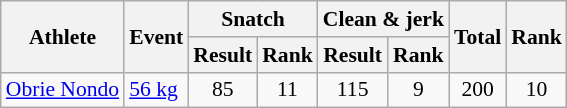<table class="wikitable" style="font-size:90%">
<tr>
<th rowspan="2">Athlete</th>
<th rowspan="2">Event</th>
<th colspan="2">Snatch</th>
<th colspan="2">Clean & jerk</th>
<th rowspan="2">Total</th>
<th rowspan="2">Rank</th>
</tr>
<tr>
<th>Result</th>
<th>Rank</th>
<th>Result</th>
<th>Rank</th>
</tr>
<tr align=center>
<td align=left><a href='#'>Obrie Nondo</a></td>
<td align=left><a href='#'>56 kg</a></td>
<td>85</td>
<td>11</td>
<td>115</td>
<td>9</td>
<td>200</td>
<td>10</td>
</tr>
</table>
